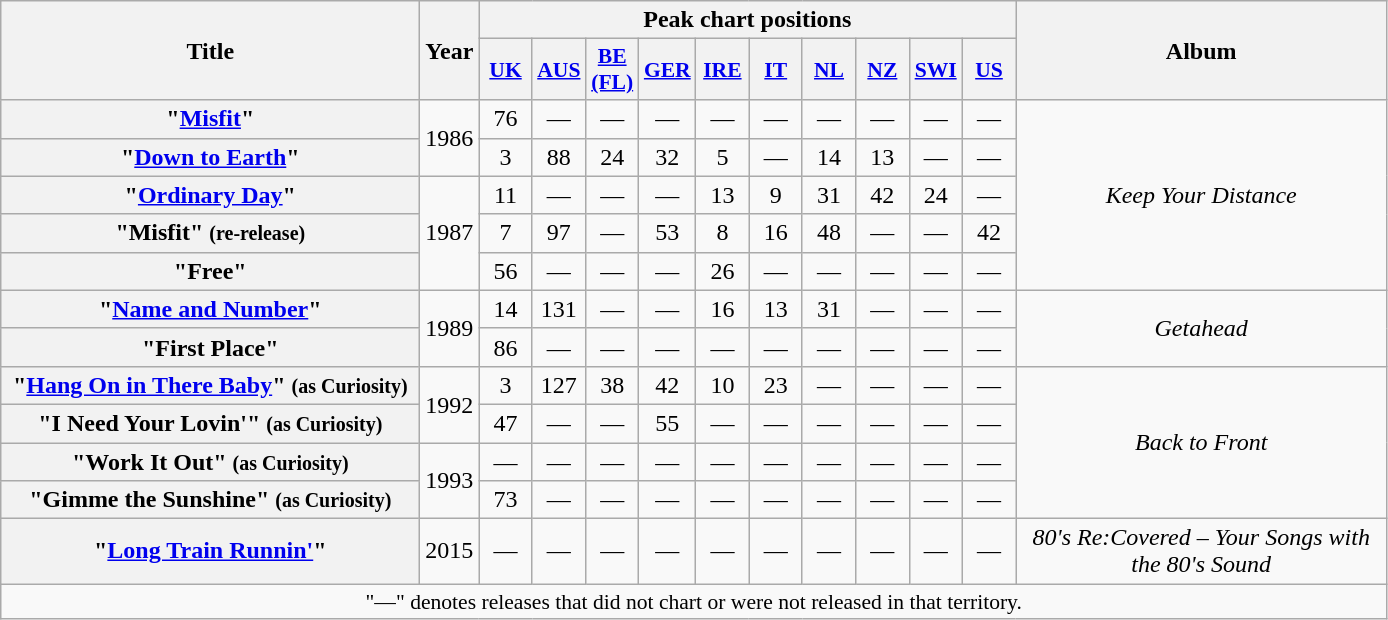<table class="wikitable plainrowheaders" style="text-align:center;">
<tr>
<th rowspan="2" scope="col" style="width:17em;">Title</th>
<th rowspan="2" scope="col" style="width:2em;">Year</th>
<th colspan="10">Peak chart positions</th>
<th rowspan="2" style="width:15em;">Album</th>
</tr>
<tr>
<th scope="col" style="width:2em;font-size:90%;"><a href='#'>UK</a><br></th>
<th scope="col" style="width:2em;font-size:90%;"><a href='#'>AUS</a><br></th>
<th scope="col" style="width:2em;font-size:90%;"><a href='#'>BE (FL)</a><br></th>
<th scope="col" style="width:2em;font-size:90%;"><a href='#'>GER</a><br></th>
<th scope="col" style="width:2em;font-size:90%;"><a href='#'>IRE</a><br></th>
<th scope="col" style="width:2em;font-size:90%;"><a href='#'>IT</a><br></th>
<th scope="col" style="width:2em;font-size:90%;"><a href='#'>NL</a><br></th>
<th scope="col" style="width:2em;font-size:90%;"><a href='#'>NZ</a><br></th>
<th scope="col" style="width:2em;font-size:90%;"><a href='#'>SWI</a><br></th>
<th scope="col" style="width:2em;font-size:90%;"><a href='#'>US</a><br></th>
</tr>
<tr>
<th scope="row">"<a href='#'>Misfit</a>"</th>
<td rowspan="2">1986</td>
<td>76</td>
<td>—</td>
<td>—</td>
<td>—</td>
<td>—</td>
<td>—</td>
<td>—</td>
<td>—</td>
<td>—</td>
<td>—</td>
<td rowspan="5"><em>Keep Your Distance</em></td>
</tr>
<tr>
<th scope="row">"<a href='#'>Down to Earth</a>"</th>
<td>3</td>
<td>88</td>
<td>24</td>
<td>32</td>
<td>5</td>
<td>—</td>
<td>14</td>
<td>13</td>
<td>—</td>
<td>—</td>
</tr>
<tr>
<th scope="row">"<a href='#'>Ordinary Day</a>"</th>
<td rowspan="3">1987</td>
<td>11</td>
<td>—</td>
<td>—</td>
<td>—</td>
<td>13</td>
<td>9</td>
<td>31</td>
<td>42</td>
<td>24</td>
<td>—</td>
</tr>
<tr>
<th scope="row">"Misfit" <small>(re-release)</small></th>
<td>7</td>
<td>97</td>
<td>—</td>
<td>53</td>
<td>8</td>
<td>16</td>
<td>48</td>
<td>—</td>
<td>—</td>
<td>42</td>
</tr>
<tr>
<th scope="row">"Free"</th>
<td>56</td>
<td>—</td>
<td>—</td>
<td>—</td>
<td>26</td>
<td>—</td>
<td>—</td>
<td>—</td>
<td>—</td>
<td>—</td>
</tr>
<tr>
<th scope="row">"<a href='#'>Name and Number</a>"</th>
<td rowspan="2">1989</td>
<td>14</td>
<td>131</td>
<td>—</td>
<td>—</td>
<td>16</td>
<td>13</td>
<td>31</td>
<td>—</td>
<td>—</td>
<td>—</td>
<td rowspan="2"><em>Getahead</em></td>
</tr>
<tr>
<th scope="row">"First Place"</th>
<td>86</td>
<td>—</td>
<td>—</td>
<td>—</td>
<td>—</td>
<td>—</td>
<td>—</td>
<td>—</td>
<td>—</td>
<td>—</td>
</tr>
<tr>
<th scope="row">"<a href='#'>Hang On in There Baby</a>" <small>(as Curiosity)</small></th>
<td rowspan="2">1992</td>
<td>3</td>
<td>127</td>
<td>38</td>
<td>42</td>
<td>10</td>
<td>23</td>
<td>—</td>
<td>—</td>
<td>—</td>
<td>—</td>
<td rowspan="4"><em>Back to Front</em></td>
</tr>
<tr>
<th scope="row">"I Need Your Lovin'" <small>(as Curiosity)</small></th>
<td>47</td>
<td>—</td>
<td>—</td>
<td>55</td>
<td>—</td>
<td>—</td>
<td>—</td>
<td>—</td>
<td>—</td>
<td>—</td>
</tr>
<tr>
<th scope="row">"Work It Out" <small>(as Curiosity)</small></th>
<td rowspan="2">1993</td>
<td>—</td>
<td>—</td>
<td>—</td>
<td>—</td>
<td>—</td>
<td>—</td>
<td>—</td>
<td>—</td>
<td>—</td>
<td>—</td>
</tr>
<tr>
<th scope="row">"Gimme the Sunshine" <small>(as Curiosity)</small></th>
<td>73</td>
<td>—</td>
<td>—</td>
<td>—</td>
<td>—</td>
<td>—</td>
<td>—</td>
<td>—</td>
<td>—</td>
<td>—</td>
</tr>
<tr>
<th scope="row">"<a href='#'>Long Train Runnin'</a>"</th>
<td>2015</td>
<td>—</td>
<td>—</td>
<td>—</td>
<td>—</td>
<td>—</td>
<td>—</td>
<td>—</td>
<td>—</td>
<td>—</td>
<td>—</td>
<td><em>80's Re:Covered – Your Songs with the 80's Sound</em></td>
</tr>
<tr>
<td colspan="13" style="font-size:90%">"—" denotes releases that did not chart or were not released in that territory.</td>
</tr>
</table>
